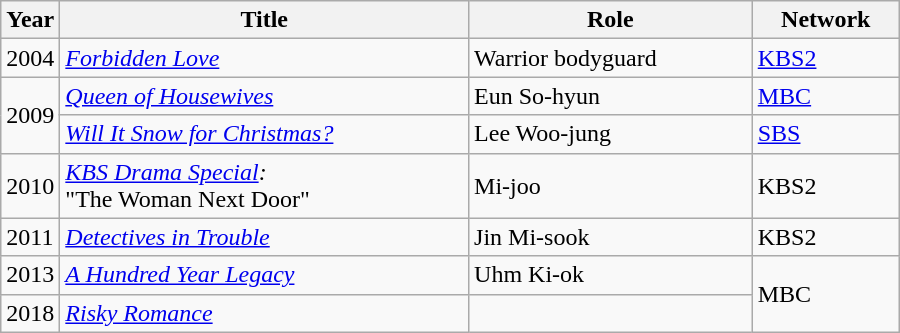<table class="wikitable" style="width:600px">
<tr>
<th width=10>Year</th>
<th>Title</th>
<th>Role</th>
<th>Network</th>
</tr>
<tr>
<td>2004</td>
<td><em><a href='#'>Forbidden Love</a></em></td>
<td>Warrior bodyguard</td>
<td><a href='#'>KBS2</a></td>
</tr>
<tr>
<td rowspan=2>2009</td>
<td><em><a href='#'>Queen of Housewives</a></em></td>
<td>Eun So-hyun</td>
<td><a href='#'>MBC</a></td>
</tr>
<tr>
<td><em><a href='#'>Will It Snow for Christmas?</a></em></td>
<td>Lee Woo-jung</td>
<td><a href='#'>SBS</a></td>
</tr>
<tr>
<td>2010</td>
<td><em><a href='#'>KBS Drama Special</a>:</em><br>"The Woman Next Door"</td>
<td>Mi-joo</td>
<td>KBS2</td>
</tr>
<tr>
<td>2011</td>
<td><em><a href='#'>Detectives in Trouble</a></em></td>
<td>Jin Mi-sook</td>
<td>KBS2</td>
</tr>
<tr>
<td>2013</td>
<td><em><a href='#'>A Hundred Year Legacy</a></em></td>
<td>Uhm Ki-ok</td>
<td rowspan=2>MBC</td>
</tr>
<tr>
<td>2018</td>
<td><em><a href='#'>Risky Romance</a></em></td>
<td></td>
</tr>
</table>
